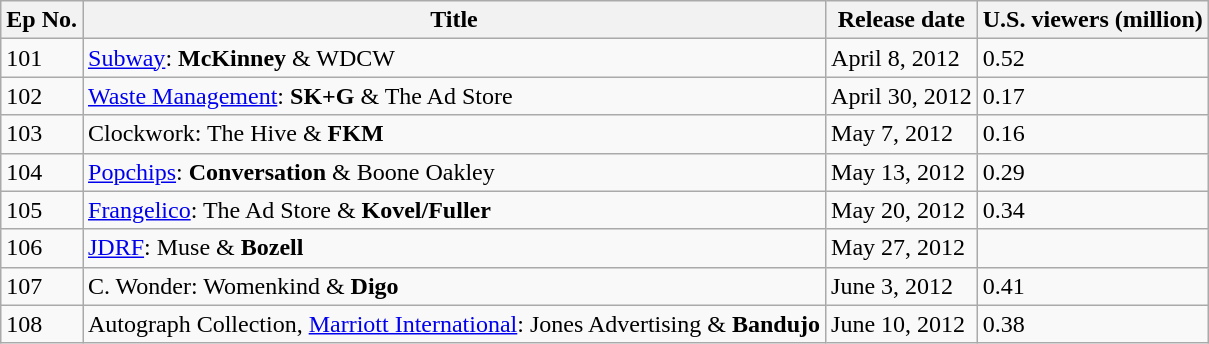<table class="wikitable">
<tr>
<th>Ep No.</th>
<th>Title</th>
<th>Release date</th>
<th>U.S. viewers (million)</th>
</tr>
<tr>
<td>101</td>
<td><a href='#'>Subway</a>: <strong>McKinney</strong> & WDCW</td>
<td>April 8, 2012</td>
<td>0.52</td>
</tr>
<tr>
<td>102</td>
<td><a href='#'>Waste Management</a>: <strong>SK+G</strong> & The Ad Store</td>
<td>April 30, 2012</td>
<td>0.17</td>
</tr>
<tr>
<td>103</td>
<td>Clockwork: The Hive & <strong>FKM</strong></td>
<td>May 7, 2012</td>
<td>0.16</td>
</tr>
<tr>
<td>104</td>
<td><a href='#'>Popchips</a>: <strong>Conversation</strong> & Boone Oakley</td>
<td>May 13, 2012</td>
<td>0.29</td>
</tr>
<tr>
<td>105</td>
<td><a href='#'>Frangelico</a>: The Ad Store & <strong>Kovel/Fuller</strong></td>
<td>May 20, 2012</td>
<td>0.34</td>
</tr>
<tr>
<td>106</td>
<td><a href='#'>JDRF</a>: Muse & <strong>Bozell</strong></td>
<td>May 27, 2012</td>
<td></td>
</tr>
<tr>
<td>107</td>
<td>C. Wonder: Womenkind & <strong>Digo</strong></td>
<td>June 3, 2012</td>
<td>0.41</td>
</tr>
<tr>
<td>108</td>
<td>Autograph Collection, <a href='#'>Marriott International</a>: Jones Advertising & <strong>Bandujo</strong></td>
<td>June 10, 2012</td>
<td>0.38</td>
</tr>
</table>
